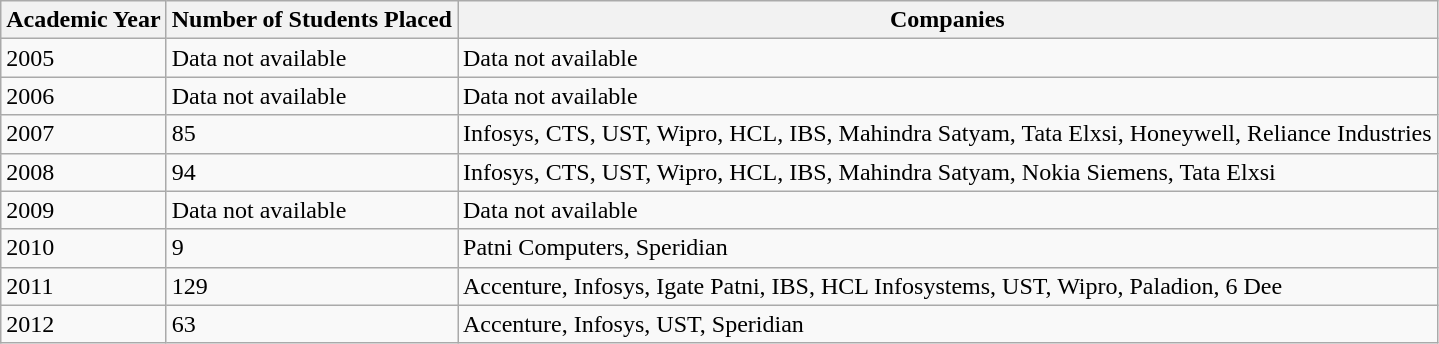<table class="wikitable sortable">
<tr>
<th>Academic Year</th>
<th>Number of Students Placed</th>
<th>Companies</th>
</tr>
<tr>
<td>2005</td>
<td>Data not available</td>
<td>Data not available</td>
</tr>
<tr>
<td>2006</td>
<td>Data not available</td>
<td>Data not available</td>
</tr>
<tr>
<td>2007</td>
<td>85</td>
<td>Infosys, CTS, UST, Wipro, HCL, IBS, Mahindra Satyam, Tata Elxsi, Honeywell, Reliance Industries</td>
</tr>
<tr>
<td>2008</td>
<td>94</td>
<td>Infosys, CTS, UST, Wipro, HCL, IBS, Mahindra Satyam, Nokia Siemens, Tata Elxsi</td>
</tr>
<tr>
<td>2009</td>
<td>Data not available</td>
<td>Data not available</td>
</tr>
<tr>
<td>2010</td>
<td>9</td>
<td>Patni Computers, Speridian</td>
</tr>
<tr>
<td>2011</td>
<td>129</td>
<td>Accenture, Infosys, Igate Patni, IBS, HCL Infosystems, UST, Wipro, Paladion, 6 Dee</td>
</tr>
<tr>
<td>2012</td>
<td>63</td>
<td>Accenture, Infosys, UST, Speridian</td>
</tr>
</table>
